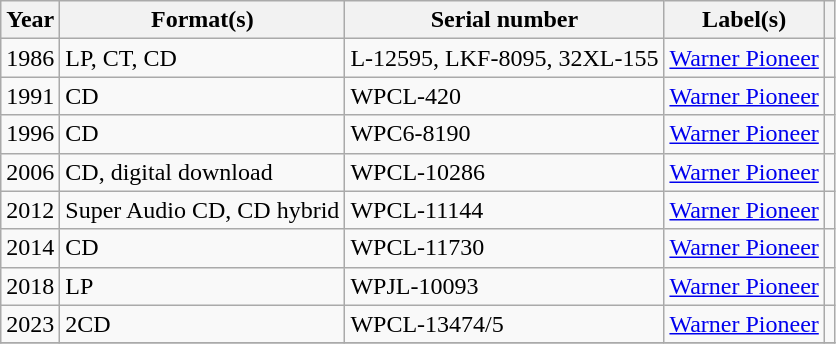<table class="wikitable sortable plainrowheaders">
<tr>
<th scope="col">Year</th>
<th scope="col">Format(s)</th>
<th scope="col">Serial number</th>
<th scope="col">Label(s)</th>
<th scope="col"></th>
</tr>
<tr>
<td>1986</td>
<td>LP, CT, CD</td>
<td>L-12595, LKF-8095, 32XL-155</td>
<td><a href='#'>Warner Pioneer</a></td>
<td></td>
</tr>
<tr>
<td>1991</td>
<td>CD</td>
<td>WPCL-420</td>
<td><a href='#'>Warner Pioneer</a></td>
<td></td>
</tr>
<tr>
<td>1996</td>
<td>CD</td>
<td>WPC6-8190</td>
<td><a href='#'>Warner Pioneer</a></td>
<td></td>
</tr>
<tr>
<td>2006</td>
<td>CD, digital download</td>
<td>WPCL-10286</td>
<td><a href='#'>Warner Pioneer</a></td>
<td></td>
</tr>
<tr>
<td>2012</td>
<td>Super Audio CD, CD hybrid</td>
<td>WPCL-11144</td>
<td><a href='#'>Warner Pioneer</a></td>
<td></td>
</tr>
<tr>
<td>2014</td>
<td>CD</td>
<td>WPCL-11730</td>
<td><a href='#'>Warner Pioneer</a></td>
<td></td>
</tr>
<tr>
<td>2018</td>
<td>LP</td>
<td>WPJL-10093</td>
<td><a href='#'>Warner Pioneer</a></td>
<td></td>
</tr>
<tr>
<td>2023</td>
<td>2CD</td>
<td>WPCL-13474/5</td>
<td><a href='#'>Warner Pioneer</a></td>
<td></td>
</tr>
<tr>
</tr>
</table>
